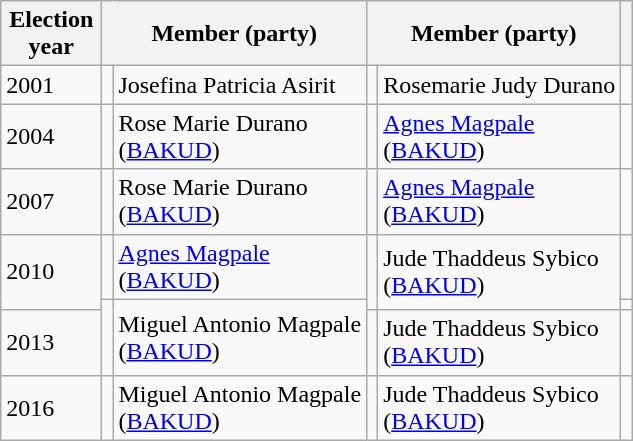<table class=wikitable>
<tr>
<th width=60px>Election<br>year</th>
<th colspan=2 width=140px>Member (party)</th>
<th colspan=2 width=140px>Member (party)</th>
<th !></th>
</tr>
<tr>
<td>2001</td>
<td></td>
<td>Josefina Patricia Asirit</td>
<td></td>
<td>Rosemarie Judy Durano</td>
<td></td>
</tr>
<tr>
<td>2004</td>
<td bgcolor=></td>
<td>Rose Marie Durano<br>(<a href='#'>BAKUD</a>)</td>
<td bgcolor=></td>
<td><a href='#'>Agnes Magpale</a><br>(<a href='#'>BAKUD</a>)</td>
<td></td>
</tr>
<tr>
<td>2007</td>
<td bgcolor=></td>
<td>Rose Marie Durano<br>(<a href='#'>BAKUD</a>)</td>
<td bgcolor=></td>
<td><a href='#'>Agnes Magpale</a><br>(<a href='#'>BAKUD</a>)</td>
<td></td>
</tr>
<tr>
<td rowspan="2">2010</td>
<td bgcolor=></td>
<td><a href='#'>Agnes Magpale</a><br>(<a href='#'>BAKUD</a>)</td>
<td rowspan="2" bgcolor=></td>
<td rowspan="2">Jude Thaddeus Sybico<br>(<a href='#'>BAKUD</a>)</td>
<td></td>
</tr>
<tr>
<td rowspan="2" bgcolor=></td>
<td rowspan="2">Miguel Antonio Magpale<br>(<a href='#'>BAKUD</a>)</td>
<td></td>
</tr>
<tr>
<td>2013</td>
<td bgcolor=></td>
<td>Jude Thaddeus Sybico<br>(<a href='#'>BAKUD</a>)</td>
<td></td>
</tr>
<tr>
<td>2016</td>
<td bgcolor=></td>
<td>Miguel Antonio Magpale<br>(<a href='#'>BAKUD</a>)</td>
<td bgcolor=></td>
<td>Jude Thaddeus Sybico<br>(<a href='#'>BAKUD</a>)</td>
<td></td>
</tr>
</table>
